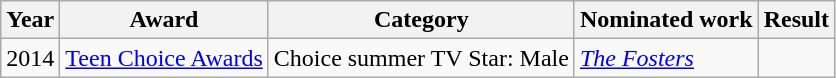<table class="wikitable sortable">
<tr>
<th style="text-align:center;">Year</th>
<th style="text-align:center;">Award</th>
<th style="text-align:center;">Category</th>
<th style="text-align:center;">Nominated work</th>
<th style="text-align:center;">Result</th>
</tr>
<tr>
<td>2014</td>
<td><a href='#'>Teen Choice Awards</a></td>
<td>Choice summer TV Star: Male</td>
<td><em><a href='#'>The Fosters</a></em></td>
<td></td>
</tr>
</table>
